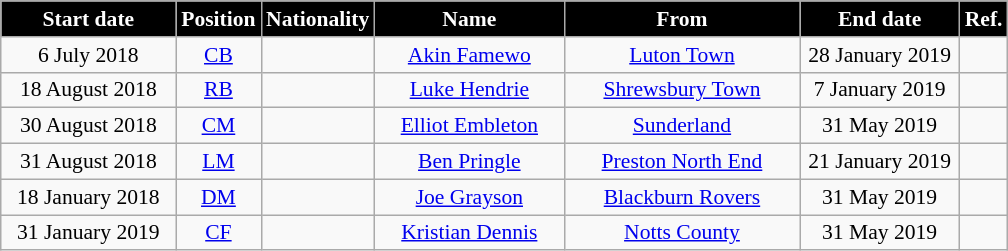<table class="wikitable"  style="text-align:center; font-size:90%; ">
<tr>
<th style="background:black; color:white; width:110px;">Start date</th>
<th style="background:black; color:white; width:50px;">Position</th>
<th style="background:black; color:white; width:50px;">Nationality</th>
<th style="background:black; color:white; width:120px;">Name</th>
<th style="background:black; color:white; width:150px;">From</th>
<th style="background:black; color:white; width:100px;">End date</th>
<th style="background:black; color:white; width:25px;">Ref.</th>
</tr>
<tr>
<td>6 July 2018</td>
<td><a href='#'>CB</a></td>
<td></td>
<td><a href='#'>Akin Famewo</a></td>
<td> <a href='#'>Luton Town</a></td>
<td>28 January 2019</td>
<td></td>
</tr>
<tr>
<td>18 August 2018</td>
<td><a href='#'>RB</a></td>
<td></td>
<td><a href='#'>Luke Hendrie</a></td>
<td> <a href='#'>Shrewsbury Town</a></td>
<td>7 January 2019</td>
<td></td>
</tr>
<tr>
<td>30 August 2018</td>
<td><a href='#'>CM</a></td>
<td></td>
<td><a href='#'>Elliot Embleton</a></td>
<td> <a href='#'>Sunderland</a></td>
<td>31 May 2019</td>
<td></td>
</tr>
<tr>
<td>31 August 2018</td>
<td><a href='#'>LM</a></td>
<td></td>
<td><a href='#'>Ben Pringle</a></td>
<td> <a href='#'>Preston North End</a></td>
<td>21 January 2019</td>
<td></td>
</tr>
<tr>
<td>18 January 2018</td>
<td><a href='#'>DM</a></td>
<td></td>
<td><a href='#'>Joe Grayson</a></td>
<td> <a href='#'>Blackburn Rovers</a></td>
<td>31 May 2019</td>
<td></td>
</tr>
<tr>
<td>31 January 2019</td>
<td><a href='#'>CF</a></td>
<td></td>
<td><a href='#'>Kristian Dennis</a></td>
<td> <a href='#'>Notts County</a></td>
<td>31 May 2019</td>
<td></td>
</tr>
</table>
